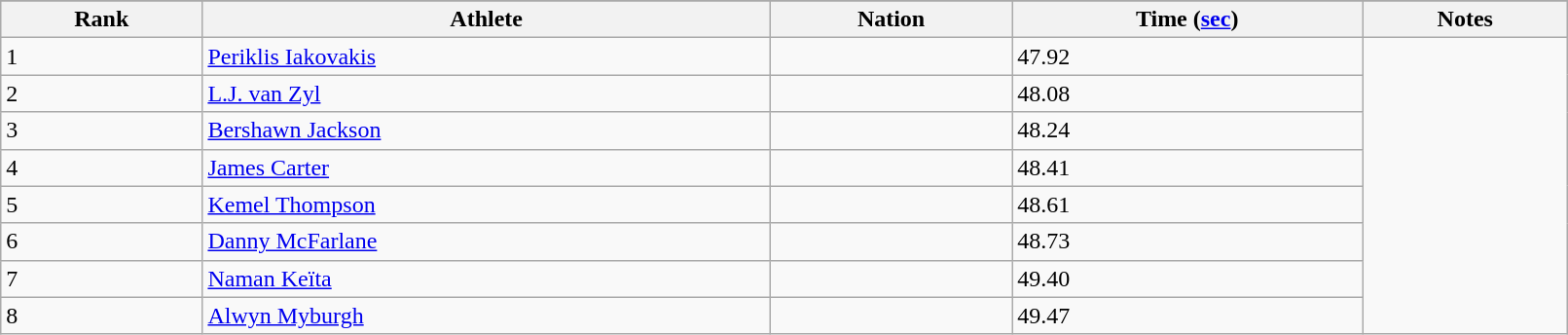<table class="wikitable" width=85%>
<tr>
</tr>
<tr>
<th>Rank</th>
<th>Athlete</th>
<th>Nation</th>
<th>Time (<a href='#'>sec</a>)</th>
<th>Notes</th>
</tr>
<tr>
<td>1</td>
<td><a href='#'>Periklis Iakovakis</a></td>
<td></td>
<td>47.92</td>
</tr>
<tr>
<td>2</td>
<td><a href='#'>L.J. van Zyl</a></td>
<td></td>
<td>48.08</td>
</tr>
<tr>
<td>3</td>
<td><a href='#'>Bershawn Jackson</a></td>
<td></td>
<td>48.24</td>
</tr>
<tr>
<td>4</td>
<td><a href='#'>James Carter</a></td>
<td></td>
<td>48.41</td>
</tr>
<tr>
<td>5</td>
<td><a href='#'>Kemel Thompson</a></td>
<td></td>
<td>48.61</td>
</tr>
<tr>
<td>6</td>
<td><a href='#'>Danny McFarlane</a></td>
<td></td>
<td>48.73</td>
</tr>
<tr>
<td>7</td>
<td><a href='#'>Naman Keïta</a></td>
<td></td>
<td>49.40</td>
</tr>
<tr>
<td>8</td>
<td><a href='#'>Alwyn Myburgh</a></td>
<td></td>
<td>49.47</td>
</tr>
</table>
